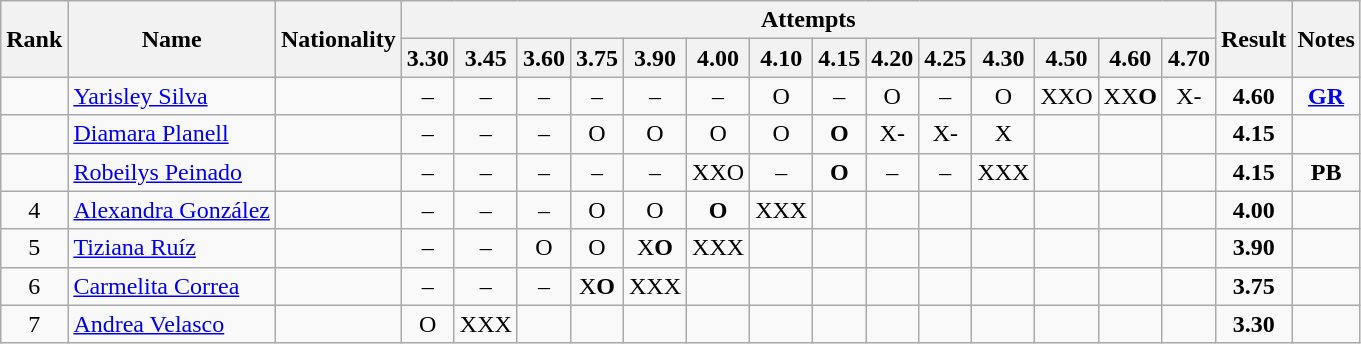<table class="wikitable sortable" style="text-align:center;font-size=90%">
<tr>
<th rowspan=2>Rank</th>
<th rowspan=2>Name</th>
<th rowspan=2>Nationality</th>
<th colspan=14>Attempts</th>
<th rowspan=2>Result</th>
<th rowspan=2>Notes</th>
</tr>
<tr>
<th>3.30</th>
<th>3.45</th>
<th>3.60</th>
<th>3.75</th>
<th>3.90</th>
<th>4.00</th>
<th>4.10</th>
<th>4.15</th>
<th>4.20</th>
<th>4.25</th>
<th>4.30</th>
<th>4.50</th>
<th>4.60</th>
<th>4.70</th>
</tr>
<tr>
<td></td>
<td align=left><a href='#'>Yarisley Silva</a></td>
<td align=left></td>
<td>–</td>
<td>–</td>
<td>–</td>
<td>–</td>
<td>–</td>
<td>–</td>
<td>O</td>
<td>–</td>
<td>O</td>
<td>–</td>
<td>O</td>
<td>XXO</td>
<td>XX<strong>O</strong></td>
<td>X-</td>
<td><strong>4.60</strong></td>
<td><strong><a href='#'>GR</a></strong></td>
</tr>
<tr>
<td></td>
<td align=left><a href='#'>Diamara Planell</a></td>
<td align=left></td>
<td>–</td>
<td>–</td>
<td>–</td>
<td>O</td>
<td>O</td>
<td>O</td>
<td>O</td>
<td><strong>O</strong></td>
<td>X-</td>
<td>X-</td>
<td>X</td>
<td></td>
<td></td>
<td></td>
<td><strong>4.15</strong></td>
<td></td>
</tr>
<tr>
<td></td>
<td align=left><a href='#'>Robeilys Peinado</a></td>
<td align=left></td>
<td>–</td>
<td>–</td>
<td>–</td>
<td>–</td>
<td>–</td>
<td>XXO</td>
<td>–</td>
<td><strong>O</strong></td>
<td>–</td>
<td>–</td>
<td>XXX</td>
<td></td>
<td></td>
<td></td>
<td><strong>4.15</strong></td>
<td><strong>PB</strong></td>
</tr>
<tr>
<td>4</td>
<td align=left><a href='#'>Alexandra González</a></td>
<td align=left></td>
<td>–</td>
<td>–</td>
<td>–</td>
<td>O</td>
<td>O</td>
<td><strong>O</strong></td>
<td>XXX</td>
<td></td>
<td></td>
<td></td>
<td></td>
<td></td>
<td></td>
<td></td>
<td><strong>4.00</strong></td>
<td></td>
</tr>
<tr>
<td>5</td>
<td align=left><a href='#'>Tiziana Ruíz</a></td>
<td align=left></td>
<td>–</td>
<td>–</td>
<td>O</td>
<td>O</td>
<td>X<strong>O</strong></td>
<td>XXX</td>
<td></td>
<td></td>
<td></td>
<td></td>
<td></td>
<td></td>
<td></td>
<td></td>
<td><strong>3.90</strong></td>
<td></td>
</tr>
<tr>
<td>6</td>
<td align=left><a href='#'>Carmelita Correa</a></td>
<td align=left></td>
<td>–</td>
<td>–</td>
<td>–</td>
<td>X<strong>O</strong></td>
<td>XXX</td>
<td></td>
<td></td>
<td></td>
<td></td>
<td></td>
<td></td>
<td></td>
<td></td>
<td></td>
<td><strong>3.75</strong></td>
<td></td>
</tr>
<tr>
<td>7</td>
<td align=left><a href='#'>Andrea Velasco</a></td>
<td align=left></td>
<td>O</td>
<td>XXX</td>
<td></td>
<td></td>
<td></td>
<td></td>
<td></td>
<td></td>
<td></td>
<td></td>
<td></td>
<td></td>
<td></td>
<td></td>
<td><strong>3.30</strong></td>
<td></td>
</tr>
</table>
